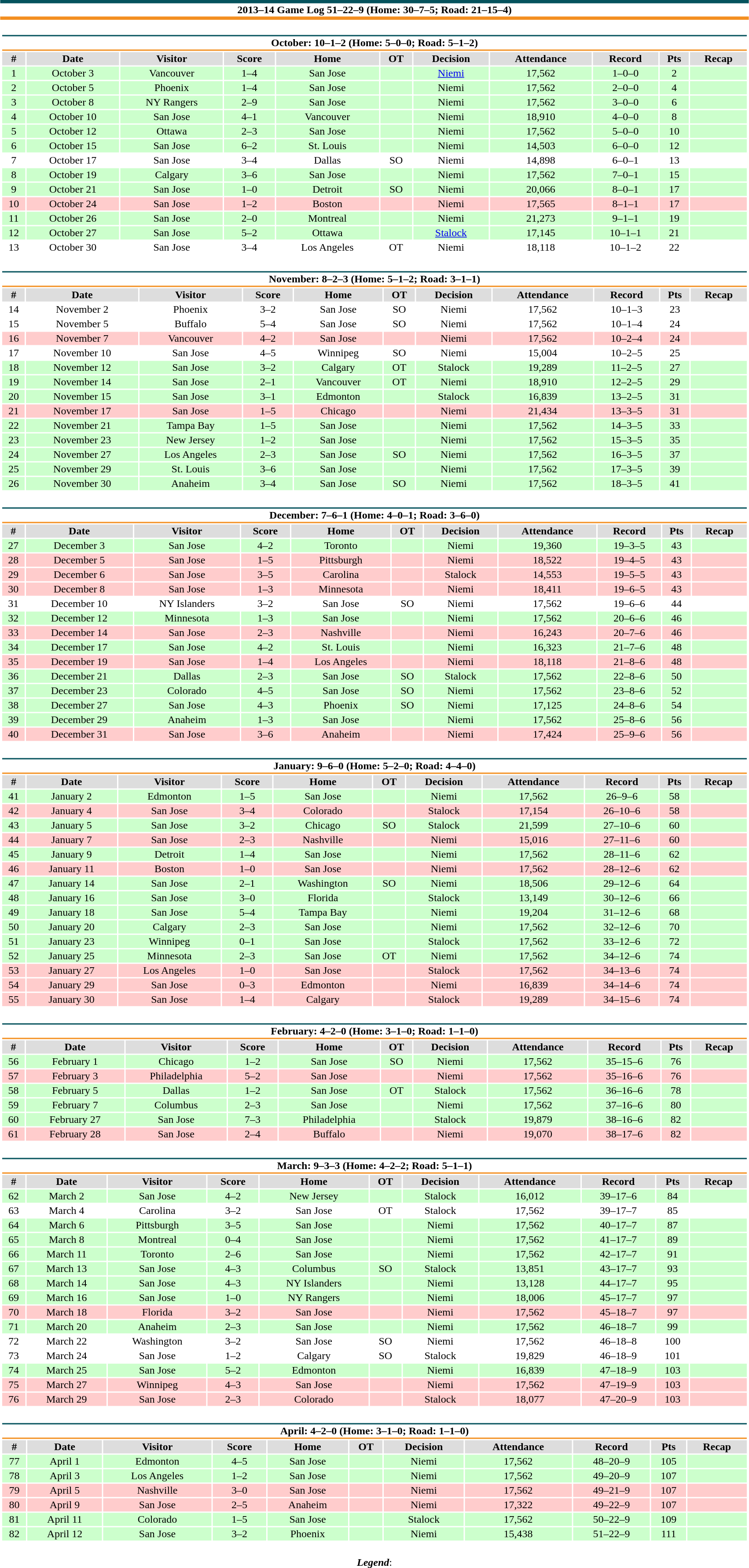<table class="toccolours"  style="width:90%; clear:both; margin:1.5em auto; text-align:center;">
<tr>
<th colspan="11" style="background:#fff; border-top:#05535D 5px solid; border-bottom:#F38F20 5px solid;">2013–14 Game Log 51–22–9 (Home: 30–7–5; Road: 21–15–4)</th>
</tr>
<tr>
<td colspan=11><br><table class="toccolours collapsible collapsed" style="width:100%;">
<tr>
<th colspan="11" style="background:#fff; border-top:#05535D 2px solid; border-bottom:#F38F20 2px solid;">October: 10–1–2 (Home: 5–0–0; Road: 5–1–2)</th>
</tr>
<tr style="text-align:center; background:#ddd;">
<th>#</th>
<th>Date</th>
<th>Visitor</th>
<th>Score</th>
<th>Home</th>
<th>OT</th>
<th>Decision</th>
<th>Attendance</th>
<th>Record</th>
<th>Pts</th>
<th>Recap</th>
</tr>
<tr bgcolor=ccffcc>
<td>1</td>
<td>October 3</td>
<td>Vancouver</td>
<td>1–4</td>
<td>San Jose</td>
<td></td>
<td><a href='#'>Niemi</a></td>
<td>17,562</td>
<td>1–0–0</td>
<td>2</td>
<td></td>
</tr>
<tr bgcolor=ccffcc>
<td>2</td>
<td>October 5</td>
<td>Phoenix</td>
<td>1–4</td>
<td>San Jose</td>
<td></td>
<td>Niemi</td>
<td>17,562</td>
<td>2–0–0</td>
<td>4</td>
<td></td>
</tr>
<tr bgcolor=ccffcc>
<td>3</td>
<td>October 8</td>
<td>NY Rangers</td>
<td>2–9</td>
<td>San Jose</td>
<td></td>
<td>Niemi</td>
<td>17,562</td>
<td>3–0–0</td>
<td>6</td>
<td></td>
</tr>
<tr bgcolor=ccffcc>
<td>4</td>
<td>October 10</td>
<td>San Jose</td>
<td>4–1</td>
<td>Vancouver</td>
<td></td>
<td>Niemi</td>
<td>18,910</td>
<td>4–0–0</td>
<td>8</td>
<td></td>
</tr>
<tr bgcolor=ccffcc>
<td>5</td>
<td>October 12</td>
<td>Ottawa</td>
<td>2–3</td>
<td>San Jose</td>
<td></td>
<td>Niemi</td>
<td>17,562</td>
<td>5–0–0</td>
<td>10</td>
<td></td>
</tr>
<tr bgcolor=ccffcc>
<td>6</td>
<td>October 15</td>
<td>San Jose</td>
<td>6–2</td>
<td>St. Louis</td>
<td></td>
<td>Niemi</td>
<td>14,503</td>
<td>6–0–0</td>
<td>12</td>
<td></td>
</tr>
<tr bgcolor=ffffff>
<td>7</td>
<td>October 17</td>
<td>San Jose</td>
<td>3–4</td>
<td>Dallas</td>
<td>SO</td>
<td>Niemi</td>
<td>14,898</td>
<td>6–0–1</td>
<td>13</td>
<td></td>
</tr>
<tr bgcolor=ccffcc>
<td>8</td>
<td>October 19</td>
<td>Calgary</td>
<td>3–6</td>
<td>San Jose</td>
<td></td>
<td>Niemi</td>
<td>17,562</td>
<td>7–0–1</td>
<td>15</td>
<td></td>
</tr>
<tr bgcolor=ccffcc>
<td>9</td>
<td>October 21</td>
<td>San Jose</td>
<td>1–0</td>
<td>Detroit</td>
<td>SO</td>
<td>Niemi</td>
<td>20,066</td>
<td>8–0–1</td>
<td>17</td>
<td></td>
</tr>
<tr bgcolor=ffcccc>
<td>10</td>
<td>October 24</td>
<td>San Jose</td>
<td>1–2</td>
<td>Boston</td>
<td></td>
<td>Niemi</td>
<td>17,565</td>
<td>8–1–1</td>
<td>17</td>
<td></td>
</tr>
<tr bgcolor=ccffcc>
<td>11</td>
<td>October 26</td>
<td>San Jose</td>
<td>2–0</td>
<td>Montreal</td>
<td></td>
<td>Niemi</td>
<td>21,273</td>
<td>9–1–1</td>
<td>19</td>
<td></td>
</tr>
<tr bgcolor=ccffcc>
<td>12</td>
<td>October 27</td>
<td>San Jose</td>
<td>5–2</td>
<td>Ottawa</td>
<td></td>
<td><a href='#'>Stalock</a></td>
<td>17,145</td>
<td>10–1–1</td>
<td>21</td>
<td></td>
</tr>
<tr bgcolor=ffffff>
<td>13</td>
<td>October 30</td>
<td>San Jose</td>
<td>3–4</td>
<td>Los Angeles</td>
<td>OT</td>
<td>Niemi</td>
<td>18,118</td>
<td>10–1–2</td>
<td>22</td>
<td></td>
</tr>
</table>
</td>
</tr>
<tr>
<td colspan=11><br><table class="toccolours collapsible collapsed" style="width:100%;">
<tr>
<th colspan="11" style="background:#fff; border-top:#05535D 2px solid; border-bottom:#F38F20 2px solid;">November: 8–2–3 (Home: 5–1–2; Road: 3–1–1)</th>
</tr>
<tr style="text-align:center; background:#ddd;">
<th>#</th>
<th>Date</th>
<th>Visitor</th>
<th>Score</th>
<th>Home</th>
<th>OT</th>
<th>Decision</th>
<th>Attendance</th>
<th>Record</th>
<th>Pts</th>
<th>Recap</th>
</tr>
<tr bgcolor=ffffff>
<td>14</td>
<td>November 2</td>
<td>Phoenix</td>
<td>3–2</td>
<td>San Jose</td>
<td>SO</td>
<td>Niemi</td>
<td>17,562</td>
<td>10–1–3</td>
<td>23</td>
<td></td>
</tr>
<tr bgcolor=ffffff>
<td>15</td>
<td>November 5</td>
<td>Buffalo</td>
<td>5–4</td>
<td>San Jose</td>
<td>SO</td>
<td>Niemi</td>
<td>17,562</td>
<td>10–1–4</td>
<td>24</td>
<td></td>
</tr>
<tr bgcolor=ffcccc>
<td>16</td>
<td>November 7</td>
<td>Vancouver</td>
<td>4–2</td>
<td>San Jose</td>
<td></td>
<td>Niemi</td>
<td>17,562</td>
<td>10–2–4</td>
<td>24</td>
<td></td>
</tr>
<tr bgcolor=ffffff>
<td>17</td>
<td>November 10</td>
<td>San Jose</td>
<td>4–5</td>
<td>Winnipeg</td>
<td>SO</td>
<td>Niemi</td>
<td>15,004</td>
<td>10–2–5</td>
<td>25</td>
<td></td>
</tr>
<tr bgcolor=ccffcc>
<td>18</td>
<td>November 12</td>
<td>San Jose</td>
<td>3–2</td>
<td>Calgary</td>
<td>OT</td>
<td>Stalock</td>
<td>19,289</td>
<td>11–2–5</td>
<td>27</td>
<td></td>
</tr>
<tr bgcolor=ccffcc>
<td>19</td>
<td>November 14</td>
<td>San Jose</td>
<td>2–1</td>
<td>Vancouver</td>
<td>OT</td>
<td>Niemi</td>
<td>18,910</td>
<td>12–2–5</td>
<td>29</td>
<td></td>
</tr>
<tr bgcolor=ccffcc>
<td>20</td>
<td>November 15</td>
<td>San Jose</td>
<td>3–1</td>
<td>Edmonton</td>
<td></td>
<td>Stalock</td>
<td>16,839</td>
<td>13–2–5</td>
<td>31</td>
<td></td>
</tr>
<tr bgcolor=ffcccc>
<td>21</td>
<td>November 17</td>
<td>San Jose</td>
<td>1–5</td>
<td>Chicago</td>
<td></td>
<td>Niemi</td>
<td>21,434</td>
<td>13–3–5</td>
<td>31</td>
<td></td>
</tr>
<tr bgcolor=ccffcc>
<td>22</td>
<td>November 21</td>
<td>Tampa Bay</td>
<td>1–5</td>
<td>San Jose</td>
<td></td>
<td>Niemi</td>
<td>17,562</td>
<td>14–3–5</td>
<td>33</td>
<td></td>
</tr>
<tr bgcolor=ccffcc>
<td>23</td>
<td>November 23</td>
<td>New Jersey</td>
<td>1–2</td>
<td>San Jose</td>
<td></td>
<td>Niemi</td>
<td>17,562</td>
<td>15–3–5</td>
<td>35</td>
<td></td>
</tr>
<tr bgcolor=ccffcc>
<td>24</td>
<td>November 27</td>
<td>Los Angeles</td>
<td>2–3</td>
<td>San Jose</td>
<td>SO</td>
<td>Niemi</td>
<td>17,562</td>
<td>16–3–5</td>
<td>37</td>
<td></td>
</tr>
<tr bgcolor=ccffcc>
<td>25</td>
<td>November 29</td>
<td>St. Louis</td>
<td>3–6</td>
<td>San Jose</td>
<td></td>
<td>Niemi</td>
<td>17,562</td>
<td>17–3–5</td>
<td>39</td>
<td></td>
</tr>
<tr bgcolor=ccffcc>
<td>26</td>
<td>November 30</td>
<td>Anaheim</td>
<td>3–4</td>
<td>San Jose</td>
<td>SO</td>
<td>Niemi</td>
<td>17,562</td>
<td>18–3–5</td>
<td>41</td>
<td></td>
</tr>
</table>
</td>
</tr>
<tr>
<td colspan=11><br><table class="toccolours collapsible collapsed" style="width:100%;">
<tr>
<th colspan="11" style="background:#fff; border-top:#05535D 2px solid; border-bottom:#F38F20 2px solid;">December: 7–6–1 (Home: 4–0–1; Road: 3–6–0)</th>
</tr>
<tr style="text-align:center; background:#ddd;">
<th>#</th>
<th>Date</th>
<th>Visitor</th>
<th>Score</th>
<th>Home</th>
<th>OT</th>
<th>Decision</th>
<th>Attendance</th>
<th>Record</th>
<th>Pts</th>
<th>Recap</th>
</tr>
<tr bgcolor=ccffcc>
<td>27</td>
<td>December 3</td>
<td>San Jose</td>
<td>4–2</td>
<td>Toronto</td>
<td></td>
<td>Niemi</td>
<td>19,360</td>
<td>19–3–5</td>
<td>43</td>
<td></td>
</tr>
<tr bgcolor=ffcccc>
<td>28</td>
<td>December 5</td>
<td>San Jose</td>
<td>1–5</td>
<td>Pittsburgh</td>
<td></td>
<td>Niemi</td>
<td>18,522</td>
<td>19–4–5</td>
<td>43</td>
<td></td>
</tr>
<tr bgcolor=ffcccc>
<td>29</td>
<td>December 6</td>
<td>San Jose</td>
<td>3–5</td>
<td>Carolina</td>
<td></td>
<td>Stalock</td>
<td>14,553</td>
<td>19–5–5</td>
<td>43</td>
<td></td>
</tr>
<tr bgcolor=ffcccc>
<td>30</td>
<td>December 8</td>
<td>San Jose</td>
<td>1–3</td>
<td>Minnesota</td>
<td></td>
<td>Niemi</td>
<td>18,411</td>
<td>19–6–5</td>
<td>43</td>
<td></td>
</tr>
<tr bgcolor=ffffff>
<td>31</td>
<td>December 10</td>
<td>NY Islanders</td>
<td>3–2</td>
<td>San Jose</td>
<td>SO</td>
<td>Niemi</td>
<td>17,562</td>
<td>19–6–6</td>
<td>44</td>
<td></td>
</tr>
<tr bgcolor=ccffcc>
<td>32</td>
<td>December 12</td>
<td>Minnesota</td>
<td>1–3</td>
<td>San Jose</td>
<td></td>
<td>Niemi</td>
<td>17,562</td>
<td>20–6–6</td>
<td>46</td>
<td></td>
</tr>
<tr bgcolor=ffcccc>
<td>33</td>
<td>December 14</td>
<td>San Jose</td>
<td>2–3</td>
<td>Nashville</td>
<td></td>
<td>Niemi</td>
<td>16,243</td>
<td>20–7–6</td>
<td>46</td>
<td></td>
</tr>
<tr bgcolor=ccffcc>
<td>34</td>
<td>December 17</td>
<td>San Jose</td>
<td>4–2</td>
<td>St. Louis</td>
<td></td>
<td>Niemi</td>
<td>16,323</td>
<td>21–7–6</td>
<td>48</td>
<td></td>
</tr>
<tr bgcolor=ffcccc>
<td>35</td>
<td>December 19</td>
<td>San Jose</td>
<td>1–4</td>
<td>Los Angeles</td>
<td></td>
<td>Niemi</td>
<td>18,118</td>
<td>21–8–6</td>
<td>48</td>
<td></td>
</tr>
<tr bgcolor=ccffcc>
<td>36</td>
<td>December 21</td>
<td>Dallas</td>
<td>2–3</td>
<td>San Jose</td>
<td>SO</td>
<td>Stalock</td>
<td>17,562</td>
<td>22–8–6</td>
<td>50</td>
<td></td>
</tr>
<tr bgcolor=ccffcc>
<td>37</td>
<td>December 23</td>
<td>Colorado</td>
<td>4–5</td>
<td>San Jose</td>
<td>SO</td>
<td>Niemi</td>
<td>17,562</td>
<td>23–8–6</td>
<td>52</td>
<td></td>
</tr>
<tr bgcolor=ccffcc>
<td>38</td>
<td>December 27</td>
<td>San Jose</td>
<td>4–3</td>
<td>Phoenix</td>
<td>SO</td>
<td>Niemi</td>
<td>17,125</td>
<td>24–8–6</td>
<td>54</td>
<td></td>
</tr>
<tr bgcolor=ccffcc>
<td>39</td>
<td>December 29</td>
<td>Anaheim</td>
<td>1–3</td>
<td>San Jose</td>
<td></td>
<td>Niemi</td>
<td>17,562</td>
<td>25–8–6</td>
<td>56</td>
<td></td>
</tr>
<tr bgcolor=ffcccc>
<td>40</td>
<td>December 31</td>
<td>San Jose</td>
<td>3–6</td>
<td>Anaheim</td>
<td></td>
<td>Niemi</td>
<td>17,424</td>
<td>25–9–6</td>
<td>56</td>
<td></td>
</tr>
</table>
</td>
</tr>
<tr>
<td colspan=11><br><table class="toccolours collapsible collapsed" style="width:100%;">
<tr>
<th colspan="11" style="background:#fff; border-top:#05535D 2px solid; border-bottom:#F38F20 2px solid;">January: 9–6–0 (Home: 5–2–0; Road: 4–4–0)</th>
</tr>
<tr style="text-align:center; background:#ddd;">
<th>#</th>
<th>Date</th>
<th>Visitor</th>
<th>Score</th>
<th>Home</th>
<th>OT</th>
<th>Decision</th>
<th>Attendance</th>
<th>Record</th>
<th>Pts</th>
<th>Recap</th>
</tr>
<tr bgcolor=ccffcc>
<td>41</td>
<td>January 2</td>
<td>Edmonton</td>
<td>1–5</td>
<td>San Jose</td>
<td></td>
<td>Niemi</td>
<td>17,562</td>
<td>26–9–6</td>
<td>58</td>
<td></td>
</tr>
<tr bgcolor=ffcccc>
<td>42</td>
<td>January 4</td>
<td>San Jose</td>
<td>3–4</td>
<td>Colorado</td>
<td></td>
<td>Stalock</td>
<td>17,154</td>
<td>26–10–6</td>
<td>58</td>
<td></td>
</tr>
<tr bgcolor=ccffcc>
<td>43</td>
<td>January 5</td>
<td>San Jose</td>
<td>3–2</td>
<td>Chicago</td>
<td>SO</td>
<td>Stalock</td>
<td>21,599</td>
<td>27–10–6</td>
<td>60</td>
<td></td>
</tr>
<tr bgcolor=ffcccc>
<td>44</td>
<td>January 7</td>
<td>San Jose</td>
<td>2–3</td>
<td>Nashville</td>
<td></td>
<td>Niemi</td>
<td>15,016</td>
<td>27–11–6</td>
<td>60</td>
<td></td>
</tr>
<tr bgcolor=ccffcc>
<td>45</td>
<td>January 9</td>
<td>Detroit</td>
<td>1–4</td>
<td>San Jose</td>
<td></td>
<td>Niemi</td>
<td>17,562</td>
<td>28–11–6</td>
<td>62</td>
<td></td>
</tr>
<tr bgcolor=ffcccc>
<td>46</td>
<td>January 11</td>
<td>Boston</td>
<td>1–0</td>
<td>San Jose</td>
<td></td>
<td>Niemi</td>
<td>17,562</td>
<td>28–12–6</td>
<td>62</td>
<td></td>
</tr>
<tr bgcolor=ccffcc>
<td>47</td>
<td>January 14</td>
<td>San Jose</td>
<td>2–1</td>
<td>Washington</td>
<td>SO</td>
<td>Niemi</td>
<td>18,506</td>
<td>29–12–6</td>
<td>64</td>
<td></td>
</tr>
<tr bgcolor=ccffcc>
<td>48</td>
<td>January 16</td>
<td>San Jose</td>
<td>3–0</td>
<td>Florida</td>
<td></td>
<td>Stalock</td>
<td>13,149</td>
<td>30–12–6</td>
<td>66</td>
<td></td>
</tr>
<tr bgcolor=ccffcc>
<td>49</td>
<td>January 18</td>
<td>San Jose</td>
<td>5–4</td>
<td>Tampa Bay</td>
<td></td>
<td>Niemi</td>
<td>19,204</td>
<td>31–12–6</td>
<td>68</td>
<td></td>
</tr>
<tr bgcolor=ccffcc>
<td>50</td>
<td>January 20</td>
<td>Calgary</td>
<td>2–3</td>
<td>San Jose</td>
<td></td>
<td>Niemi</td>
<td>17,562</td>
<td>32–12–6</td>
<td>70</td>
<td></td>
</tr>
<tr bgcolor=ccffcc>
<td>51</td>
<td>January 23</td>
<td>Winnipeg</td>
<td>0–1</td>
<td>San Jose</td>
<td></td>
<td>Stalock</td>
<td>17,562</td>
<td>33–12–6</td>
<td>72</td>
<td></td>
</tr>
<tr bgcolor=ccffcc>
<td>52</td>
<td>January 25</td>
<td>Minnesota</td>
<td>2–3</td>
<td>San Jose</td>
<td>OT</td>
<td>Niemi</td>
<td>17,562</td>
<td>34–12–6</td>
<td>74</td>
<td></td>
</tr>
<tr bgcolor=ffcccc>
<td>53</td>
<td>January 27</td>
<td>Los Angeles</td>
<td>1–0</td>
<td>San Jose</td>
<td></td>
<td>Stalock</td>
<td>17,562</td>
<td>34–13–6</td>
<td>74</td>
<td></td>
</tr>
<tr bgcolor=ffcccc>
<td>54</td>
<td>January 29</td>
<td>San Jose</td>
<td>0–3</td>
<td>Edmonton</td>
<td></td>
<td>Niemi</td>
<td>16,839</td>
<td>34–14–6</td>
<td>74</td>
<td></td>
</tr>
<tr bgcolor=ffcccc>
<td>55</td>
<td>January 30</td>
<td>San Jose</td>
<td>1–4</td>
<td>Calgary</td>
<td></td>
<td>Stalock</td>
<td>19,289</td>
<td>34–15–6</td>
<td>74</td>
<td></td>
</tr>
</table>
</td>
</tr>
<tr>
<td colspan=11><br><table class="toccolours collapsible collapsed" style="width:100%;">
<tr>
<th colspan="11" style="background:#fff; border-top:#05535D 2px solid; border-bottom:#F38F20 2px solid;">February: 4–2–0 (Home: 3–1–0; Road: 1–1–0)</th>
</tr>
<tr style="text-align:center; background:#ddd;">
<th>#</th>
<th>Date</th>
<th>Visitor</th>
<th>Score</th>
<th>Home</th>
<th>OT</th>
<th>Decision</th>
<th>Attendance</th>
<th>Record</th>
<th>Pts</th>
<th>Recap</th>
</tr>
<tr bgcolor=ccffcc>
<td>56</td>
<td>February 1</td>
<td>Chicago</td>
<td>1–2</td>
<td>San Jose</td>
<td>SO</td>
<td>Niemi</td>
<td>17,562</td>
<td>35–15–6</td>
<td>76</td>
<td></td>
</tr>
<tr bgcolor=ffcccc>
<td>57</td>
<td>February 3</td>
<td>Philadelphia</td>
<td>5–2</td>
<td>San Jose</td>
<td></td>
<td>Niemi</td>
<td>17,562</td>
<td>35–16–6</td>
<td>76</td>
<td></td>
</tr>
<tr bgcolor=ccffcc>
<td>58</td>
<td>February 5</td>
<td>Dallas</td>
<td>1–2</td>
<td>San Jose</td>
<td>OT</td>
<td>Stalock</td>
<td>17,562</td>
<td>36–16–6</td>
<td>78</td>
<td></td>
</tr>
<tr bgcolor=ccffcc>
<td>59</td>
<td>February 7</td>
<td>Columbus</td>
<td>2–3</td>
<td>San Jose</td>
<td></td>
<td>Niemi</td>
<td>17,562</td>
<td>37–16–6</td>
<td>80</td>
<td></td>
</tr>
<tr bgcolor=ccffcc>
<td>60</td>
<td>February 27</td>
<td>San Jose</td>
<td>7–3</td>
<td>Philadelphia</td>
<td></td>
<td>Stalock</td>
<td>19,879</td>
<td>38–16–6</td>
<td>82</td>
<td></td>
</tr>
<tr bgcolor=ffcccc>
<td>61</td>
<td>February 28</td>
<td>San Jose</td>
<td>2–4</td>
<td>Buffalo</td>
<td></td>
<td>Niemi</td>
<td>19,070</td>
<td>38–17–6</td>
<td>82</td>
<td></td>
</tr>
</table>
</td>
</tr>
<tr>
<td colspan=11><br><table class="toccolours collapsible collapsed" style="width:100%;">
<tr>
<th colspan="11" style="background:#fff; border-top:#05535D 2px solid; border-bottom:#F38F20 2px solid;">March: 9–3–3 (Home: 4–2–2; Road: 5–1–1)</th>
</tr>
<tr style="text-align:center; background:#ddd;">
<th>#</th>
<th>Date</th>
<th>Visitor</th>
<th>Score</th>
<th>Home</th>
<th>OT</th>
<th>Decision</th>
<th>Attendance</th>
<th>Record</th>
<th>Pts</th>
<th>Recap</th>
</tr>
<tr bgcolor=ccffcc>
<td>62</td>
<td>March 2</td>
<td>San Jose</td>
<td>4–2</td>
<td>New Jersey</td>
<td></td>
<td>Stalock</td>
<td>16,012</td>
<td>39–17–6</td>
<td>84</td>
<td></td>
</tr>
<tr bgcolor=ffffff>
<td>63</td>
<td>March 4</td>
<td>Carolina</td>
<td>3–2</td>
<td>San Jose</td>
<td>OT</td>
<td>Stalock</td>
<td>17,562</td>
<td>39–17–7</td>
<td>85</td>
<td></td>
</tr>
<tr bgcolor=ccffcc>
<td>64</td>
<td>March 6</td>
<td>Pittsburgh</td>
<td>3–5</td>
<td>San Jose</td>
<td></td>
<td>Niemi</td>
<td>17,562</td>
<td>40–17–7</td>
<td>87</td>
<td></td>
</tr>
<tr bgcolor=ccffcc>
<td>65</td>
<td>March 8</td>
<td>Montreal</td>
<td>0–4</td>
<td>San Jose</td>
<td></td>
<td>Niemi</td>
<td>17,562</td>
<td>41–17–7</td>
<td>89</td>
<td></td>
</tr>
<tr bgcolor=ccffcc>
<td>66</td>
<td>March 11</td>
<td>Toronto</td>
<td>2–6</td>
<td>San Jose</td>
<td></td>
<td>Niemi</td>
<td>17,562</td>
<td>42–17–7</td>
<td>91</td>
<td></td>
</tr>
<tr bgcolor=ccffcc>
<td>67</td>
<td>March 13</td>
<td>San Jose</td>
<td>4–3</td>
<td>Columbus</td>
<td>SO</td>
<td>Stalock</td>
<td>13,851</td>
<td>43–17–7</td>
<td>93</td>
<td></td>
</tr>
<tr bgcolor=ccffcc>
<td>68</td>
<td>March 14</td>
<td>San Jose</td>
<td>4–3</td>
<td>NY Islanders</td>
<td></td>
<td>Niemi</td>
<td>13,128</td>
<td>44–17–7</td>
<td>95</td>
<td></td>
</tr>
<tr bgcolor=ccffcc>
<td>69</td>
<td>March 16</td>
<td>San Jose</td>
<td>1–0</td>
<td>NY Rangers</td>
<td></td>
<td>Niemi</td>
<td>18,006</td>
<td>45–17–7</td>
<td>97</td>
<td></td>
</tr>
<tr bgcolor=ffcccc>
<td>70</td>
<td>March 18</td>
<td>Florida</td>
<td>3–2</td>
<td>San Jose</td>
<td></td>
<td>Niemi</td>
<td>17,562</td>
<td>45–18–7</td>
<td>97</td>
<td></td>
</tr>
<tr bgcolor=ccffcc>
<td>71</td>
<td>March 20</td>
<td>Anaheim</td>
<td>2–3</td>
<td>San Jose</td>
<td></td>
<td>Niemi</td>
<td>17,562</td>
<td>46–18–7</td>
<td>99</td>
<td></td>
</tr>
<tr bgcolor=ffffff>
<td>72</td>
<td>March 22</td>
<td>Washington</td>
<td>3–2</td>
<td>San Jose</td>
<td>SO</td>
<td>Niemi</td>
<td>17,562</td>
<td>46–18–8</td>
<td>100</td>
<td></td>
</tr>
<tr bgcolor=ffffff>
<td>73</td>
<td>March 24</td>
<td>San Jose</td>
<td>1–2</td>
<td>Calgary</td>
<td>SO</td>
<td>Stalock</td>
<td>19,829</td>
<td>46–18–9</td>
<td>101</td>
<td></td>
</tr>
<tr bgcolor=ccffcc>
<td>74</td>
<td>March 25</td>
<td>San Jose</td>
<td>5–2</td>
<td>Edmonton</td>
<td></td>
<td>Niemi</td>
<td>16,839</td>
<td>47–18–9</td>
<td>103</td>
<td></td>
</tr>
<tr bgcolor=ffcccc>
<td>75</td>
<td>March 27</td>
<td>Winnipeg</td>
<td>4–3</td>
<td>San Jose</td>
<td></td>
<td>Niemi</td>
<td>17,562</td>
<td>47–19–9</td>
<td>103</td>
<td></td>
</tr>
<tr bgcolor=ffcccc>
<td>76</td>
<td>March 29</td>
<td>San Jose</td>
<td>2–3</td>
<td>Colorado</td>
<td></td>
<td>Stalock</td>
<td>18,077</td>
<td>47–20–9</td>
<td>103</td>
<td></td>
</tr>
</table>
</td>
</tr>
<tr>
<td colspan=11><br><table class="toccolours collapsible collapsed" style="width:100%;">
<tr>
<th colspan="11" style="background:#fff; border-top:#05535D 2px solid; border-bottom:#F38F20 2px solid;">April: 4–2–0 (Home: 3–1–0; Road: 1–1–0)</th>
</tr>
<tr style="text-align:center; background:#ddd;">
<th>#</th>
<th>Date</th>
<th>Visitor</th>
<th>Score</th>
<th>Home</th>
<th>OT</th>
<th>Decision</th>
<th>Attendance</th>
<th>Record</th>
<th>Pts</th>
<th>Recap</th>
</tr>
<tr bgcolor=ccffcc>
<td>77</td>
<td>April 1</td>
<td>Edmonton</td>
<td>4–5</td>
<td>San Jose</td>
<td></td>
<td>Niemi</td>
<td>17,562</td>
<td>48–20–9</td>
<td>105</td>
<td></td>
</tr>
<tr bgcolor=ccffcc>
<td>78</td>
<td>April 3</td>
<td>Los Angeles</td>
<td>1–2</td>
<td>San Jose</td>
<td></td>
<td>Niemi</td>
<td>17,562</td>
<td>49–20–9</td>
<td>107</td>
<td></td>
</tr>
<tr bgcolor=ffcccc>
<td>79</td>
<td>April 5</td>
<td>Nashville</td>
<td>3–0</td>
<td>San Jose</td>
<td></td>
<td>Niemi</td>
<td>17,562</td>
<td>49–21–9</td>
<td>107</td>
<td></td>
</tr>
<tr bgcolor=ffcccc>
<td>80</td>
<td>April 9</td>
<td>San Jose</td>
<td>2–5</td>
<td>Anaheim</td>
<td></td>
<td>Niemi</td>
<td>17,322</td>
<td>49–22–9</td>
<td>107</td>
<td></td>
</tr>
<tr bgcolor=ccffcc>
<td>81</td>
<td>April 11</td>
<td>Colorado</td>
<td>1–5</td>
<td>San Jose</td>
<td></td>
<td>Stalock</td>
<td>17,562</td>
<td>50–22–9</td>
<td>109</td>
<td></td>
</tr>
<tr bgcolor=ccffcc>
<td>82</td>
<td>April 12</td>
<td>San Jose</td>
<td>3–2</td>
<td>Phoenix</td>
<td></td>
<td>Niemi</td>
<td>15,438</td>
<td>51–22–9</td>
<td>111</td>
<td></td>
</tr>
</table>
</td>
</tr>
<tr>
<td colspan="11" style="text-align:center;"><br><strong><em>Legend</em></strong>:


</td>
</tr>
</table>
